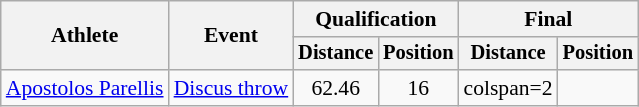<table class="wikitable" style="font-size:90%">
<tr>
<th rowspan="2">Athlete</th>
<th rowspan="2">Event</th>
<th colspan="2">Qualification</th>
<th colspan="2">Final</th>
</tr>
<tr style="font-size:95%">
<th>Distance</th>
<th>Position</th>
<th>Distance</th>
<th>Position</th>
</tr>
<tr align="center">
<td align="left"><a href='#'>Apostolos Parellis</a></td>
<td align="left"><a href='#'>Discus throw</a></td>
<td>62.46</td>
<td>16</td>
<td>colspan=2 </td>
</tr>
</table>
